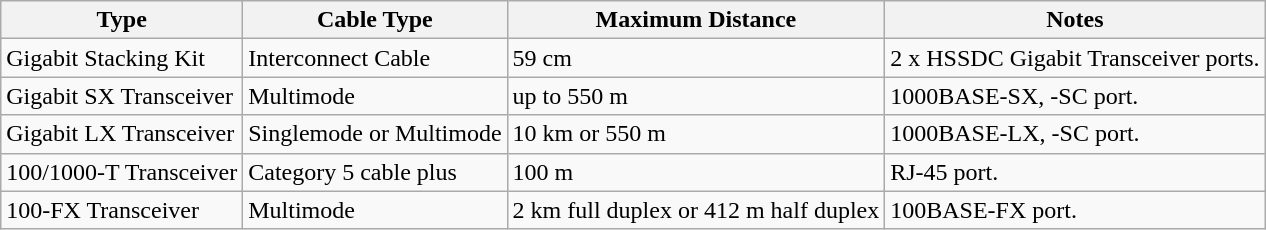<table class="wikitable" border="1">
<tr>
<th>Type</th>
<th>Cable Type</th>
<th>Maximum Distance</th>
<th>Notes</th>
</tr>
<tr>
<td>Gigabit Stacking Kit</td>
<td>Interconnect Cable</td>
<td>59 cm</td>
<td>2 x HSSDC Gigabit Transceiver ports.</td>
</tr>
<tr>
<td>Gigabit SX Transceiver</td>
<td>Multimode</td>
<td>up to 550 m</td>
<td>1000BASE-SX, -SC port.</td>
</tr>
<tr>
<td>Gigabit LX Transceiver</td>
<td>Singlemode or Multimode</td>
<td>10 km or 550 m</td>
<td>1000BASE-LX, -SC port.</td>
</tr>
<tr>
<td>100/1000-T Transceiver</td>
<td>Category 5 cable plus</td>
<td>100 m</td>
<td>RJ-45 port.</td>
</tr>
<tr>
<td>100-FX Transceiver</td>
<td>Multimode</td>
<td>2 km full duplex or 412 m half duplex</td>
<td>100BASE-FX port.</td>
</tr>
</table>
